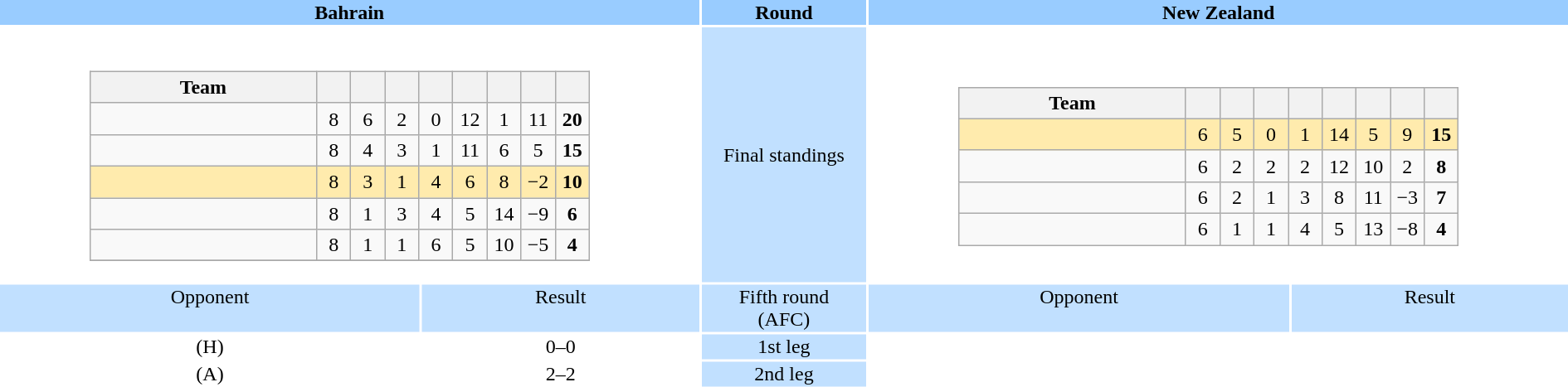<table style="width:100%; text-align:center;">
<tr style="vertical-align:top; background:#9cf;">
<th colspan=2 style="width:1*">Bahrain</th>
<th>Round</th>
<th colspan=2 style="width:1*">New Zealand</th>
</tr>
<tr>
<td colspan="2" align="center"><br><table class="wikitable" style="text-align: center;">
<tr>
<th style="width:175px;">Team</th>
<th width="20"></th>
<th width="20"></th>
<th width="20"></th>
<th width="20"></th>
<th width="20"></th>
<th width="20"></th>
<th width="20"></th>
<th width="20"></th>
</tr>
<tr color=#ccffcc;">
<td align="left"></td>
<td>8</td>
<td>6</td>
<td>2</td>
<td>0</td>
<td>12</td>
<td>1</td>
<td>11</td>
<td><strong>20</strong></td>
</tr>
<tr color=#ccffcc;">
<td align="left"></td>
<td>8</td>
<td>4</td>
<td>3</td>
<td>1</td>
<td>11</td>
<td>6</td>
<td>5</td>
<td><strong>15</strong></td>
</tr>
<tr bgcolor="#ffebad">
<td align="left"></td>
<td>8</td>
<td>3</td>
<td>1</td>
<td>4</td>
<td>6</td>
<td>8</td>
<td>−2</td>
<td><strong>10</strong></td>
</tr>
<tr>
<td align="left"></td>
<td>8</td>
<td>1</td>
<td>3</td>
<td>4</td>
<td>5</td>
<td>14</td>
<td>−9</td>
<td><strong>6</strong></td>
</tr>
<tr>
<td align="left"></td>
<td>8</td>
<td>1</td>
<td>1</td>
<td>6</td>
<td>5</td>
<td>10</td>
<td>−5</td>
<td><strong>4</strong></td>
</tr>
<tr>
</tr>
</table>
</td>
<td style="background:#c1e0ff;">Final standings</td>
<td colspan="2" align="center"><br><table class="wikitable" style="text-align: center;">
<tr>
<th style="width:175px;">Team</th>
<th width="20"></th>
<th width="20"></th>
<th width="20"></th>
<th width="20"></th>
<th width="20"></th>
<th width="20"></th>
<th width="20"></th>
<th width="20"></th>
</tr>
<tr bgcolor="#ffebad">
<td align="left"></td>
<td>6</td>
<td>5</td>
<td>0</td>
<td>1</td>
<td>14</td>
<td>5</td>
<td>9</td>
<td><strong>15</strong></td>
</tr>
<tr>
<td align="left"></td>
<td>6</td>
<td>2</td>
<td>2</td>
<td>2</td>
<td>12</td>
<td>10</td>
<td>2</td>
<td><strong>8</strong></td>
</tr>
<tr>
<td align="left"></td>
<td>6</td>
<td>2</td>
<td>1</td>
<td>3</td>
<td>8</td>
<td>11</td>
<td>−3</td>
<td><strong>7</strong></td>
</tr>
<tr>
<td align="left"></td>
<td>6</td>
<td>1</td>
<td>1</td>
<td>4</td>
<td>5</td>
<td>13</td>
<td>−8</td>
<td><strong>4</strong></td>
</tr>
</table>
</td>
</tr>
<tr style="vertical-align:top; background:#c1e0ff;">
<td>Opponent</td>
<td>Result</td>
<td>Fifth round <br> (AFC)</td>
<td>Opponent</td>
<td>Result</td>
</tr>
<tr>
<td> (H)</td>
<td>0–0</td>
<td style="background:#c1e0ff;">1st leg</td>
<td></td>
<td></td>
</tr>
<tr>
<td> (A)</td>
<td>2–2</td>
<td style="background:#c1e0ff;">2nd leg</td>
<td></td>
<td></td>
</tr>
<tr>
</tr>
</table>
